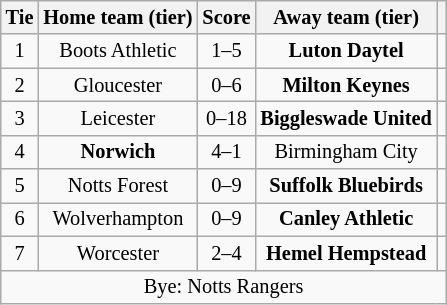<table class="wikitable" style="text-align:center; font-size:85%">
<tr>
<th>Tie</th>
<th>Home team (tier)</th>
<th>Score</th>
<th>Away team (tier)</th>
<th></th>
</tr>
<tr>
<td align="center">1</td>
<td>Boots Athletic</td>
<td align="center">1–5</td>
<td><strong>Luton Daytel</strong></td>
<td></td>
</tr>
<tr>
<td align="center">2</td>
<td>Gloucester</td>
<td align="center">0–6</td>
<td><strong>Milton Keynes</strong></td>
<td></td>
</tr>
<tr>
<td align="center">3</td>
<td>Leicester</td>
<td align="center">0–18</td>
<td><strong>Biggleswade United</strong></td>
<td></td>
</tr>
<tr>
<td align="center">4</td>
<td><strong>Norwich</strong></td>
<td align="center">4–1</td>
<td>Birmingham City</td>
<td></td>
</tr>
<tr>
<td align="center">5</td>
<td>Notts Forest</td>
<td align="center">0–9</td>
<td><strong>Suffolk Bluebirds</strong></td>
<td></td>
</tr>
<tr>
<td align="center">6</td>
<td>Wolverhampton</td>
<td align="center">0–9</td>
<td><strong>Canley Athletic</strong></td>
<td></td>
</tr>
<tr>
<td align="center">7</td>
<td>Worcester</td>
<td align="center">2–4</td>
<td><strong>Hemel Hempstead</strong></td>
<td></td>
</tr>
<tr>
<td colspan="5" align="center">Bye: Notts Rangers</td>
</tr>
</table>
